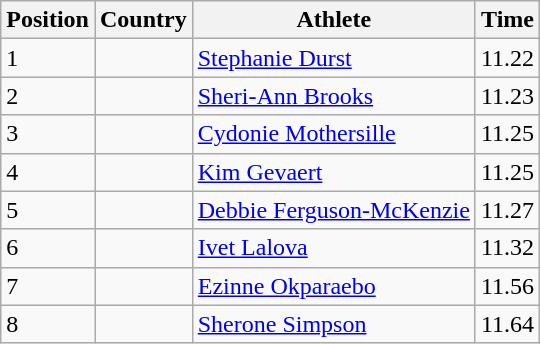<table class="wikitable">
<tr>
<th>Position</th>
<th>Country</th>
<th>Athlete</th>
<th>Time</th>
</tr>
<tr>
<td>1</td>
<td></td>
<td><a href='#'>Stephanie Durst</a></td>
<td>11.22</td>
</tr>
<tr>
<td>2</td>
<td></td>
<td><a href='#'>Sheri-Ann Brooks</a></td>
<td>11.23</td>
</tr>
<tr>
<td>3</td>
<td></td>
<td><a href='#'>Cydonie Mothersille</a></td>
<td>11.25</td>
</tr>
<tr>
<td>4</td>
<td></td>
<td><a href='#'>Kim Gevaert</a></td>
<td>11.25</td>
</tr>
<tr>
<td>5</td>
<td></td>
<td><a href='#'>Debbie Ferguson-McKenzie</a></td>
<td>11.27</td>
</tr>
<tr>
<td>6</td>
<td></td>
<td><a href='#'>Ivet Lalova</a></td>
<td>11.32</td>
</tr>
<tr>
<td>7</td>
<td></td>
<td><a href='#'>Ezinne Okparaebo</a></td>
<td>11.56</td>
</tr>
<tr>
<td>8</td>
<td></td>
<td><a href='#'>Sherone Simpson</a></td>
<td>11.64</td>
</tr>
</table>
